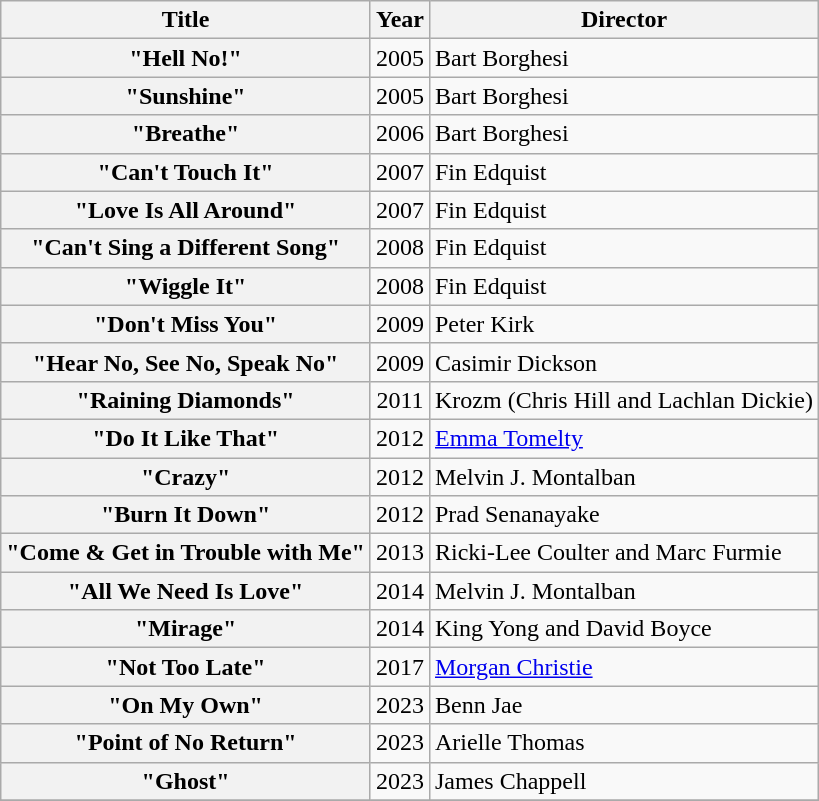<table class="wikitable plainrowheaders sortable" border="1">
<tr>
<th scope="col">Title</th>
<th scope="col">Year</th>
<th scope="col">Director</th>
</tr>
<tr>
<th scope="row">"Hell No!"</th>
<td style="text-align:center;">2005</td>
<td>Bart Borghesi</td>
</tr>
<tr>
<th scope="row">"Sunshine"</th>
<td style="text-align:center;">2005</td>
<td>Bart Borghesi</td>
</tr>
<tr>
<th scope="row">"Breathe"</th>
<td style="text-align:center;">2006</td>
<td>Bart Borghesi</td>
</tr>
<tr>
<th scope="row">"Can't Touch It"</th>
<td style="text-align:center;">2007</td>
<td>Fin Edquist</td>
</tr>
<tr>
<th scope="row">"Love Is All Around"</th>
<td style="text-align:center;">2007</td>
<td>Fin Edquist</td>
</tr>
<tr>
<th scope="row">"Can't Sing a Different Song"</th>
<td style="text-align:center;">2008</td>
<td>Fin Edquist</td>
</tr>
<tr>
<th scope="row">"Wiggle It"</th>
<td style="text-align:center;">2008</td>
<td>Fin Edquist</td>
</tr>
<tr>
<th scope="row">"Don't Miss You"</th>
<td style="text-align:center;">2009</td>
<td>Peter Kirk</td>
</tr>
<tr>
<th scope="row">"Hear No, See No, Speak No"</th>
<td style="text-align:center;">2009</td>
<td>Casimir Dickson</td>
</tr>
<tr>
<th scope="row">"Raining Diamonds"</th>
<td style="text-align:center;">2011</td>
<td>Krozm (Chris Hill and Lachlan Dickie)</td>
</tr>
<tr>
<th scope="row">"Do It Like That"</th>
<td style="text-align:center;">2012</td>
<td><a href='#'>Emma Tomelty</a></td>
</tr>
<tr>
<th scope="row">"Crazy"</th>
<td style="text-align:center;">2012</td>
<td>Melvin J. Montalban</td>
</tr>
<tr>
<th scope="row">"Burn It Down"</th>
<td style="text-align:center;">2012</td>
<td>Prad Senanayake</td>
</tr>
<tr>
<th scope="row">"Come & Get in Trouble with Me"</th>
<td style="text-align:center;">2013</td>
<td>Ricki-Lee Coulter and Marc Furmie</td>
</tr>
<tr>
<th scope="row">"All We Need Is Love"</th>
<td style="text-align:center;">2014</td>
<td>Melvin J. Montalban</td>
</tr>
<tr>
<th scope="row">"Mirage"</th>
<td style="text-align:center;">2014</td>
<td>King Yong and David Boyce</td>
</tr>
<tr>
<th scope="row">"Not Too Late"</th>
<td style="text-align:center;">2017</td>
<td><a href='#'>Morgan Christie</a></td>
</tr>
<tr>
<th scope="row">"On My Own"</th>
<td style="text-align:center;">2023</td>
<td>Benn Jae</td>
</tr>
<tr>
<th scope="row">"Point of No Return"</th>
<td style="text-align:center;">2023</td>
<td>Arielle Thomas</td>
</tr>
<tr>
<th scope="row">"Ghost"</th>
<td style="text-align:center;">2023</td>
<td>James Chappell</td>
</tr>
<tr>
</tr>
</table>
